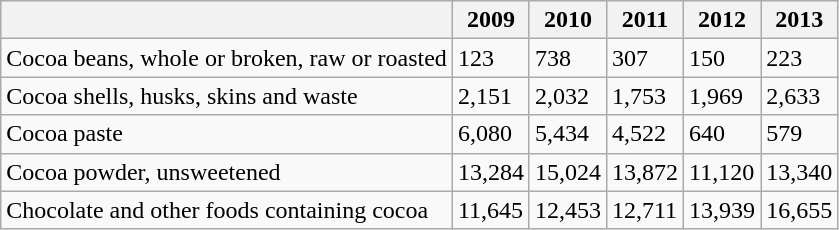<table class="wikitable">
<tr>
<th></th>
<th>2009</th>
<th>2010</th>
<th>2011</th>
<th>2012</th>
<th>2013</th>
</tr>
<tr>
<td>Cocoa beans, whole or broken, raw or roasted</td>
<td>123</td>
<td>738</td>
<td>307</td>
<td>150</td>
<td>223</td>
</tr>
<tr>
<td>Cocoa shells, husks, skins and waste</td>
<td>2,151</td>
<td>2,032</td>
<td>1,753</td>
<td>1,969</td>
<td>2,633</td>
</tr>
<tr>
<td>Cocoa paste</td>
<td>6,080</td>
<td>5,434</td>
<td>4,522</td>
<td>640</td>
<td>579</td>
</tr>
<tr>
<td>Cocoa powder, unsweetened</td>
<td>13,284</td>
<td>15,024</td>
<td>13,872</td>
<td>11,120</td>
<td>13,340</td>
</tr>
<tr>
<td>Chocolate and other foods containing cocoa</td>
<td>11,645</td>
<td>12,453</td>
<td>12,711</td>
<td>13,939</td>
<td>16,655</td>
</tr>
</table>
